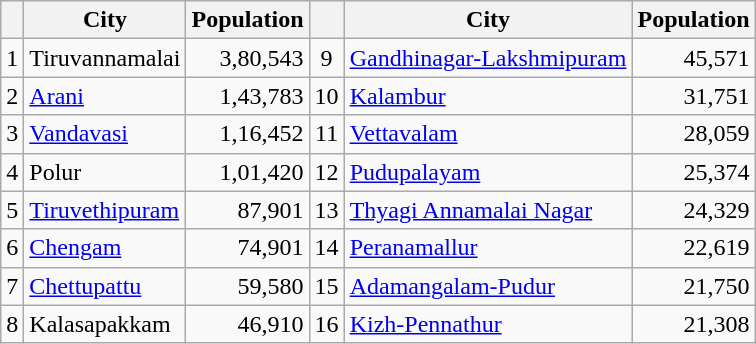<table class="wikitable">
<tr>
<th></th>
<th>City</th>
<th>Population</th>
<th></th>
<th>City</th>
<th>Population</th>
</tr>
<tr>
<td>1</td>
<td>Tiruvannamalai</td>
<td align="right">3,80,543</td>
<td align="center">9</td>
<td><a href='#'>Gandhinagar-Lakshmipuram</a></td>
<td align="right">45,571</td>
</tr>
<tr>
<td>2</td>
<td><a href='#'>Arani</a></td>
<td align="right">1,43,783</td>
<td align="center">10</td>
<td><a href='#'>Kalambur</a></td>
<td align="right">31,751</td>
</tr>
<tr>
<td>3</td>
<td><a href='#'>Vandavasi</a></td>
<td align="right">1,16,452</td>
<td align="center">11</td>
<td><a href='#'>Vettavalam</a></td>
<td align="right">28,059</td>
</tr>
<tr>
<td>4</td>
<td>Polur</td>
<td align="right">1,01,420</td>
<td align="center">12</td>
<td><a href='#'>Pudupalayam</a></td>
<td align="right">25,374</td>
</tr>
<tr>
<td>5</td>
<td><a href='#'>Tiruvethipuram</a></td>
<td align="right">87,901</td>
<td align="center">13</td>
<td><a href='#'>Thyagi Annamalai Nagar</a></td>
<td align="right">24,329</td>
</tr>
<tr>
<td>6</td>
<td><a href='#'>Chengam</a></td>
<td align="right">74,901</td>
<td align="center">14</td>
<td><a href='#'>Peranamallur</a></td>
<td align="right">22,619</td>
</tr>
<tr>
<td>7</td>
<td><a href='#'>Chettupattu</a></td>
<td align="right">59,580</td>
<td align="center">15</td>
<td><a href='#'>Adamangalam-Pudur</a></td>
<td align="right">21,750</td>
</tr>
<tr>
<td>8</td>
<td>Kalasapakkam</td>
<td align="right">46,910</td>
<td align="center">16</td>
<td><a href='#'>Kizh-Pennathur</a></td>
<td align="right">21,308</td>
</tr>
</table>
